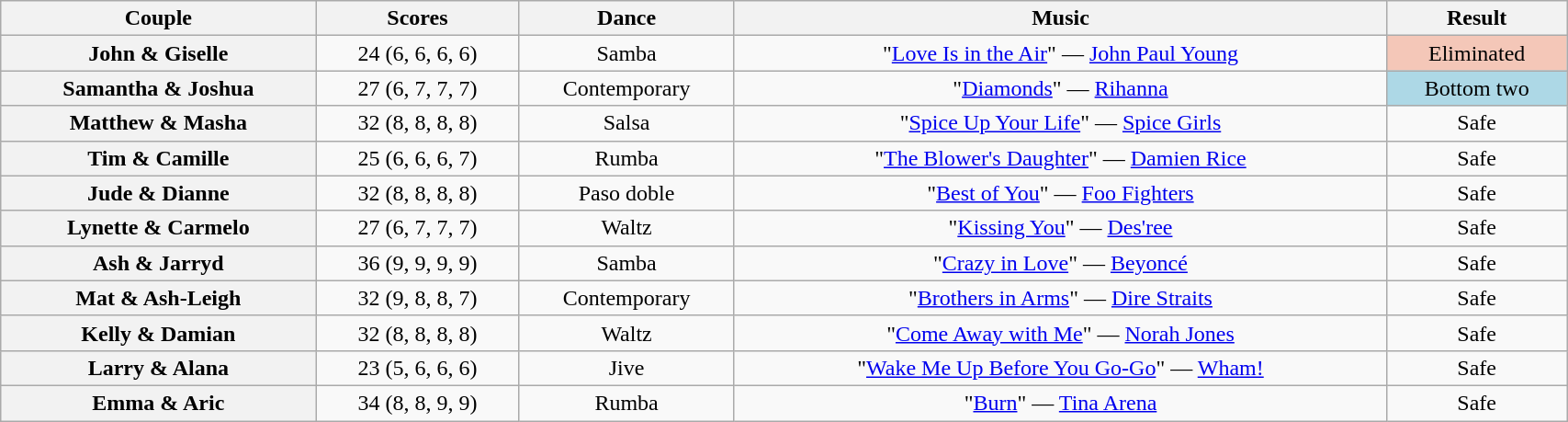<table class="wikitable sortable" style="text-align:center; width: 90%">
<tr>
<th scope="col">Couple</th>
<th scope="col">Scores</th>
<th scope="col" class="unsortable">Dance</th>
<th scope="col" class="unsortable">Music</th>
<th scope="col" class="unsortable">Result</th>
</tr>
<tr>
<th scope="row">John & Giselle</th>
<td>24 (6, 6, 6, 6)</td>
<td>Samba</td>
<td>"<a href='#'>Love Is in the Air</a>" — <a href='#'>John Paul Young</a></td>
<td bgcolor="f4c7b8">Eliminated</td>
</tr>
<tr>
<th scope="row">Samantha & Joshua</th>
<td>27 (6, 7, 7, 7)</td>
<td>Contemporary</td>
<td>"<a href='#'>Diamonds</a>" — <a href='#'>Rihanna</a></td>
<td bgcolor="lightblue">Bottom two</td>
</tr>
<tr>
<th scope="row">Matthew & Masha</th>
<td>32 (8, 8, 8, 8)</td>
<td>Salsa</td>
<td>"<a href='#'>Spice Up Your Life</a>" — <a href='#'>Spice Girls</a></td>
<td>Safe</td>
</tr>
<tr>
<th scope="row">Tim & Camille</th>
<td>25 (6, 6, 6, 7)</td>
<td>Rumba</td>
<td>"<a href='#'>The Blower's Daughter</a>" — <a href='#'>Damien Rice</a></td>
<td>Safe</td>
</tr>
<tr>
<th scope="row">Jude & Dianne</th>
<td>32 (8, 8, 8, 8)</td>
<td>Paso doble</td>
<td>"<a href='#'>Best of You</a>" — <a href='#'>Foo Fighters</a></td>
<td>Safe</td>
</tr>
<tr>
<th scope="row">Lynette & Carmelo</th>
<td>27 (6, 7, 7, 7)</td>
<td>Waltz</td>
<td>"<a href='#'>Kissing You</a>" — <a href='#'>Des'ree</a></td>
<td>Safe</td>
</tr>
<tr>
<th scope="row">Ash & Jarryd</th>
<td>36 (9, 9, 9, 9)</td>
<td>Samba</td>
<td>"<a href='#'>Crazy in Love</a>" — <a href='#'>Beyoncé</a></td>
<td>Safe</td>
</tr>
<tr>
<th scope="row">Mat & Ash-Leigh</th>
<td>32 (9, 8, 8, 7)</td>
<td>Contemporary</td>
<td>"<a href='#'>Brothers in Arms</a>" — <a href='#'>Dire Straits</a></td>
<td>Safe</td>
</tr>
<tr>
<th scope="row">Kelly & Damian</th>
<td>32 (8, 8, 8, 8)</td>
<td>Waltz</td>
<td>"<a href='#'>Come Away with Me</a>" — <a href='#'>Norah Jones</a></td>
<td>Safe</td>
</tr>
<tr>
<th scope="row">Larry & Alana</th>
<td>23 (5, 6, 6, 6)</td>
<td>Jive</td>
<td>"<a href='#'>Wake Me Up Before You Go-Go</a>" — <a href='#'>Wham!</a></td>
<td>Safe</td>
</tr>
<tr>
<th scope="row">Emma & Aric</th>
<td>34 (8, 8, 9, 9)</td>
<td>Rumba</td>
<td>"<a href='#'>Burn</a>" — <a href='#'>Tina Arena</a></td>
<td>Safe</td>
</tr>
</table>
